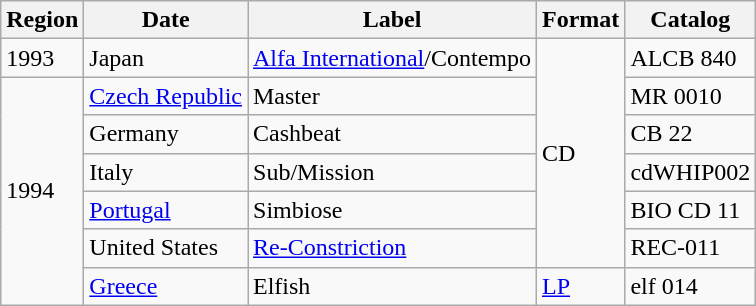<table class="wikitable">
<tr>
<th>Region</th>
<th>Date</th>
<th>Label</th>
<th>Format</th>
<th>Catalog</th>
</tr>
<tr>
<td>1993</td>
<td>Japan</td>
<td><a href='#'>Alfa International</a>/Contempo</td>
<td rowspan="6">CD</td>
<td>ALCB 840</td>
</tr>
<tr>
<td rowspan="6">1994</td>
<td><a href='#'>Czech Republic</a></td>
<td>Master</td>
<td>MR 0010</td>
</tr>
<tr>
<td>Germany</td>
<td>Cashbeat</td>
<td>CB 22</td>
</tr>
<tr>
<td>Italy</td>
<td>Sub/Mission</td>
<td>cdWHIP002</td>
</tr>
<tr>
<td><a href='#'>Portugal</a></td>
<td>Simbiose</td>
<td>BIO CD 11</td>
</tr>
<tr>
<td>United States</td>
<td><a href='#'>Re-Constriction</a></td>
<td>REC-011</td>
</tr>
<tr>
<td><a href='#'>Greece</a></td>
<td>Elfish</td>
<td><a href='#'>LP</a></td>
<td>elf 014</td>
</tr>
</table>
